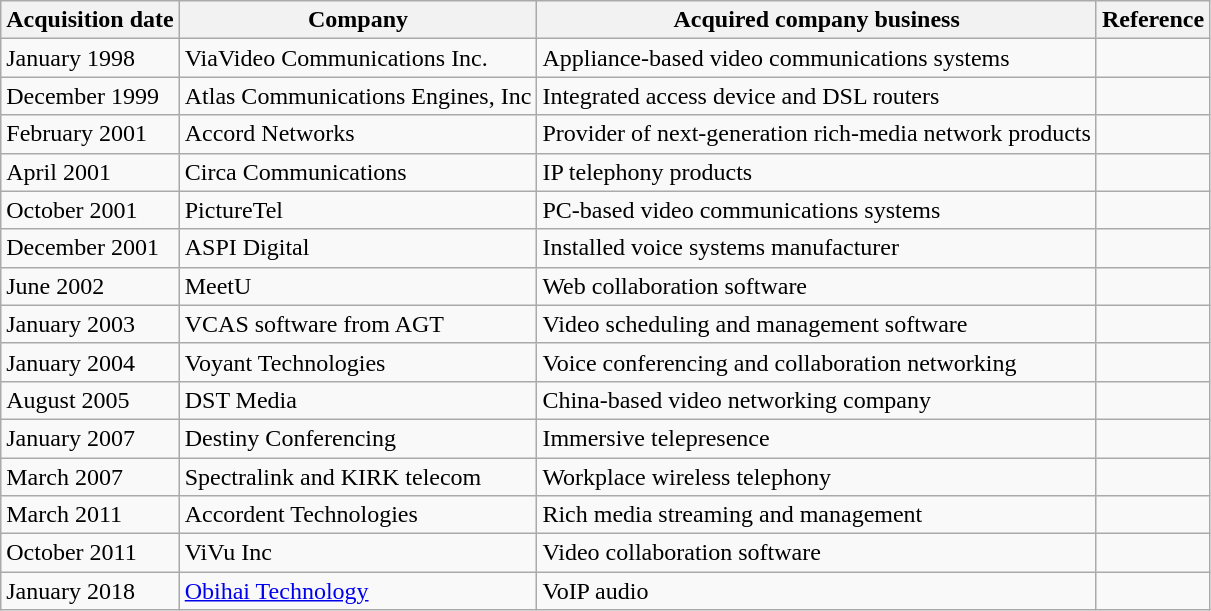<table class="wikitable" border="1">
<tr>
<th>Acquisition date</th>
<th>Company</th>
<th>Acquired company business</th>
<th>Reference</th>
</tr>
<tr>
<td>January 1998</td>
<td>ViaVideo Communications Inc.</td>
<td>Appliance-based video communications systems</td>
<td></td>
</tr>
<tr>
<td>December 1999</td>
<td>Atlas Communications Engines, Inc</td>
<td>Integrated access device and DSL routers</td>
<td></td>
</tr>
<tr>
<td>February 2001</td>
<td>Accord Networks</td>
<td>Provider of next-generation rich-media network products</td>
<td></td>
</tr>
<tr>
<td>April 2001</td>
<td>Circa Communications</td>
<td>IP telephony products</td>
<td></td>
</tr>
<tr>
<td>October 2001</td>
<td>PictureTel</td>
<td>PC-based video communications systems</td>
<td></td>
</tr>
<tr>
<td>December 2001</td>
<td>ASPI Digital</td>
<td>Installed voice systems manufacturer</td>
<td></td>
</tr>
<tr>
<td>June 2002</td>
<td>MeetU</td>
<td>Web collaboration software</td>
<td></td>
</tr>
<tr>
<td>January 2003</td>
<td>VCAS software from AGT</td>
<td>Video scheduling and management software</td>
<td></td>
</tr>
<tr>
<td>January 2004</td>
<td>Voyant Technologies</td>
<td>Voice conferencing and collaboration networking</td>
<td></td>
</tr>
<tr>
<td>August 2005</td>
<td>DST Media</td>
<td>China-based video networking company</td>
<td></td>
</tr>
<tr>
<td>January 2007</td>
<td>Destiny Conferencing</td>
<td>Immersive telepresence</td>
<td></td>
</tr>
<tr>
<td>March 2007</td>
<td>Spectralink and KIRK telecom</td>
<td>Workplace wireless telephony</td>
<td></td>
</tr>
<tr>
<td>March 2011</td>
<td>Accordent Technologies</td>
<td>Rich media streaming and management</td>
<td></td>
</tr>
<tr>
<td>October 2011</td>
<td>ViVu Inc</td>
<td>Video collaboration software</td>
<td></td>
</tr>
<tr>
<td>January 2018</td>
<td><a href='#'>Obihai Technology</a></td>
<td>VoIP audio</td>
<td></td>
</tr>
</table>
